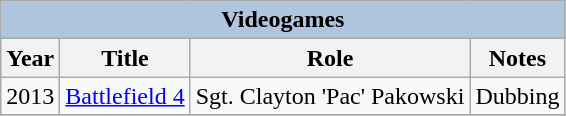<table class="wikitable">
<tr>
<th colspan="4" style="background: LightSteelBlue;">Videogames</th>
</tr>
<tr>
<th>Year</th>
<th>Title</th>
<th>Role</th>
<th>Notes</th>
</tr>
<tr>
<td>2013</td>
<td><a href='#'>Battlefield 4</a></td>
<td>Sgt. Clayton 'Pac' Pakowski</td>
<td>Dubbing </td>
</tr>
<tr>
</tr>
</table>
